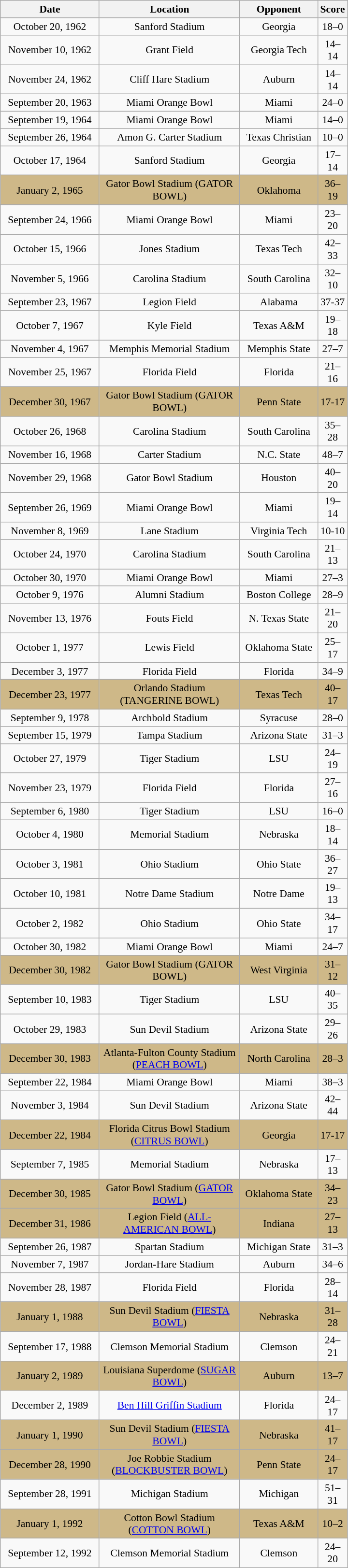<table class="wikitable" style="font-size: 90%; text-align:center; float:left; margin-right:1em;">
<tr>
<th style="width:9em">Date</th>
<th style="width:13em">Location</th>
<th style="width:7em">Opponent</th>
<th style="width:1em">Score</th>
</tr>
<tr>
<td>October 20, 1962</td>
<td>Sanford Stadium</td>
<td>Georgia</td>
<td>18–0</td>
</tr>
<tr>
<td>November 10, 1962</td>
<td>Grant Field</td>
<td>Georgia Tech</td>
<td>14–14</td>
</tr>
<tr>
<td>November 24, 1962</td>
<td>Cliff Hare Stadium</td>
<td>Auburn</td>
<td>14–14</td>
</tr>
<tr>
<td>September 20, 1963</td>
<td>Miami Orange Bowl</td>
<td>Miami</td>
<td>24–0</td>
</tr>
<tr>
<td>September 19, 1964</td>
<td>Miami Orange Bowl</td>
<td>Miami</td>
<td>14–0</td>
</tr>
<tr>
<td>September 26, 1964</td>
<td>Amon G. Carter Stadium</td>
<td>Texas Christian</td>
<td>10–0</td>
</tr>
<tr>
<td>October 17, 1964</td>
<td>Sanford Stadium</td>
<td>Georgia</td>
<td>17–14</td>
</tr>
<tr style="background:#CEB888; color:black">
<td>January 2, 1965</td>
<td>Gator Bowl Stadium (GATOR BOWL)</td>
<td>Oklahoma</td>
<td>36–19</td>
</tr>
<tr>
<td>September 24, 1966</td>
<td>Miami Orange Bowl</td>
<td>Miami</td>
<td>23–20</td>
</tr>
<tr>
<td>October 15, 1966</td>
<td>Jones Stadium</td>
<td>Texas Tech</td>
<td>42–33</td>
</tr>
<tr>
<td>November 5, 1966</td>
<td>Carolina Stadium</td>
<td>South Carolina</td>
<td>32–10</td>
</tr>
<tr>
<td>September 23, 1967</td>
<td>Legion Field</td>
<td>Alabama</td>
<td>37-37</td>
</tr>
<tr>
<td>October 7, 1967</td>
<td>Kyle Field</td>
<td>Texas A&M</td>
<td>19–18</td>
</tr>
<tr>
<td>November 4, 1967</td>
<td>Memphis Memorial Stadium</td>
<td>Memphis State</td>
<td>27–7</td>
</tr>
<tr>
<td>November 25, 1967</td>
<td>Florida Field</td>
<td>Florida</td>
<td>21–16</td>
</tr>
<tr style="background:#CEB888; color:black">
<td>December 30, 1967</td>
<td>Gator Bowl Stadium (GATOR BOWL)</td>
<td>Penn State</td>
<td>17-17</td>
</tr>
<tr>
<td>October 26, 1968</td>
<td>Carolina Stadium</td>
<td>South Carolina</td>
<td>35–28</td>
</tr>
<tr>
<td>November 16, 1968</td>
<td>Carter Stadium</td>
<td>N.C. State</td>
<td>48–7</td>
</tr>
<tr>
<td>November 29, 1968</td>
<td>Gator Bowl Stadium</td>
<td>Houston</td>
<td>40–20</td>
</tr>
<tr>
<td>September 26, 1969</td>
<td>Miami Orange Bowl</td>
<td>Miami</td>
<td>19–14</td>
</tr>
<tr>
<td>November 8, 1969</td>
<td>Lane Stadium</td>
<td>Virginia Tech</td>
<td>10-10</td>
</tr>
<tr>
<td>October 24, 1970</td>
<td>Carolina Stadium</td>
<td>South Carolina</td>
<td>21–13</td>
</tr>
<tr>
<td>October 30, 1970</td>
<td>Miami Orange Bowl</td>
<td>Miami</td>
<td>27–3</td>
</tr>
<tr>
<td>October 9, 1976</td>
<td>Alumni Stadium</td>
<td>Boston College</td>
<td>28–9</td>
</tr>
<tr>
<td>November 13, 1976</td>
<td>Fouts Field</td>
<td>N. Texas State</td>
<td>21–20</td>
</tr>
<tr>
<td>October 1, 1977</td>
<td>Lewis Field</td>
<td>Oklahoma State</td>
<td>25–17</td>
</tr>
<tr>
<td>December 3, 1977</td>
<td>Florida Field</td>
<td>Florida</td>
<td>34–9</td>
</tr>
<tr style="background:#CEB888; color:black">
<td>December 23, 1977</td>
<td>Orlando Stadium (TANGERINE BOWL)</td>
<td>Texas Tech</td>
<td>40–17</td>
</tr>
<tr>
<td>September 9, 1978</td>
<td>Archbold Stadium</td>
<td>Syracuse</td>
<td>28–0</td>
</tr>
<tr>
<td>September 15, 1979</td>
<td>Tampa Stadium</td>
<td>Arizona State</td>
<td>31–3</td>
</tr>
<tr>
<td>October 27, 1979</td>
<td>Tiger Stadium</td>
<td>LSU</td>
<td>24–19</td>
</tr>
<tr>
<td>November 23, 1979</td>
<td>Florida Field</td>
<td>Florida</td>
<td>27–16</td>
</tr>
<tr>
<td>September 6, 1980</td>
<td>Tiger Stadium</td>
<td>LSU</td>
<td>16–0</td>
</tr>
<tr>
<td>October 4, 1980</td>
<td>Memorial Stadium</td>
<td>Nebraska</td>
<td>18–14</td>
</tr>
<tr>
<td>October 3, 1981</td>
<td>Ohio Stadium</td>
<td>Ohio State</td>
<td>36–27</td>
</tr>
<tr>
<td>October 10, 1981</td>
<td>Notre Dame Stadium</td>
<td>Notre Dame</td>
<td>19–13</td>
</tr>
<tr>
<td>October 2, 1982</td>
<td>Ohio Stadium</td>
<td>Ohio State</td>
<td>34–17</td>
</tr>
<tr>
<td>October 30, 1982</td>
<td>Miami Orange Bowl</td>
<td>Miami</td>
<td>24–7</td>
</tr>
<tr style="background:#CEB888; color:black">
<td>December 30, 1982</td>
<td>Gator Bowl Stadium (GATOR BOWL)</td>
<td>West Virginia</td>
<td>31–12</td>
</tr>
<tr>
<td>September 10, 1983</td>
<td>Tiger Stadium</td>
<td>LSU</td>
<td>40–35</td>
</tr>
<tr>
<td>October 29, 1983</td>
<td>Sun Devil Stadium</td>
<td>Arizona State</td>
<td>29–26</td>
</tr>
<tr |- style="background:#CEB888; color:black">
<td>December 30, 1983</td>
<td>Atlanta-Fulton County Stadium (<a href='#'>PEACH BOWL</a>)</td>
<td>North Carolina</td>
<td>28–3</td>
</tr>
<tr>
<td>September 22, 1984</td>
<td>Miami Orange Bowl</td>
<td>Miami</td>
<td>38–3</td>
</tr>
<tr>
<td>November 3, 1984</td>
<td>Sun Devil Stadium</td>
<td>Arizona State</td>
<td>42–44</td>
</tr>
<tr style="background:#CEB888; color:black">
<td>December 22, 1984</td>
<td>Florida Citrus Bowl Stadium (<a href='#'>CITRUS BOWL</a>)</td>
<td>Georgia</td>
<td>17-17</td>
</tr>
<tr>
<td>September 7, 1985</td>
<td>Memorial Stadium</td>
<td>Nebraska</td>
<td>17–13</td>
</tr>
<tr style="background:#CEB888; color:black">
<td>December 30, 1985</td>
<td>Gator Bowl Stadium (<a href='#'>GATOR BOWL</a>)</td>
<td>Oklahoma State</td>
<td>34–23</td>
</tr>
<tr style="background:#CEB888; color:black">
<td>December 31, 1986</td>
<td>Legion Field (<a href='#'>ALL-AMERICAN BOWL</a>)</td>
<td>Indiana</td>
<td>27–13</td>
</tr>
<tr>
<td>September 26, 1987</td>
<td>Spartan Stadium</td>
<td>Michigan State</td>
<td>31–3</td>
</tr>
<tr>
<td>November 7, 1987</td>
<td>Jordan-Hare Stadium</td>
<td>Auburn</td>
<td>34–6</td>
</tr>
<tr>
<td>November 28, 1987</td>
<td>Florida Field</td>
<td>Florida</td>
<td>28–14</td>
</tr>
<tr style="background:#CEB888; color:black">
<td>January 1, 1988</td>
<td>Sun Devil Stadium (<a href='#'>FIESTA BOWL</a>)</td>
<td>Nebraska</td>
<td>31–28</td>
</tr>
<tr>
<td>September 17, 1988</td>
<td>Clemson Memorial Stadium</td>
<td>Clemson</td>
<td>24–21</td>
</tr>
<tr style="background:#CEB888; color:black">
<td>January 2, 1989</td>
<td>Louisiana Superdome (<a href='#'>SUGAR BOWL</a>)</td>
<td>Auburn</td>
<td>13–7</td>
</tr>
<tr>
<td>December 2, 1989</td>
<td><a href='#'>Ben Hill Griffin Stadium</a></td>
<td>Florida</td>
<td>24–17</td>
</tr>
<tr style="background:#CEB888; color:black">
<td>January 1, 1990</td>
<td>Sun Devil Stadium (<a href='#'>FIESTA BOWL</a>)</td>
<td>Nebraska</td>
<td>41–17</td>
</tr>
<tr style="background:#CEB888; color:black">
<td>December 28, 1990</td>
<td>Joe Robbie Stadium (<a href='#'>BLOCKBUSTER BOWL</a>)</td>
<td>Penn State</td>
<td>24–17</td>
</tr>
<tr>
<td>September 28, 1991</td>
<td>Michigan Stadium</td>
<td>Michigan</td>
<td>51–31</td>
</tr>
<tr style="background:#CEB888; color:black">
<td>January 1, 1992</td>
<td>Cotton Bowl Stadium (<a href='#'>COTTON BOWL</a>)</td>
<td>Texas A&M</td>
<td>10–2</td>
</tr>
<tr>
<td>September 12, 1992</td>
<td>Clemson Memorial Stadium</td>
<td>Clemson</td>
<td>24–20</td>
</tr>
</table>
